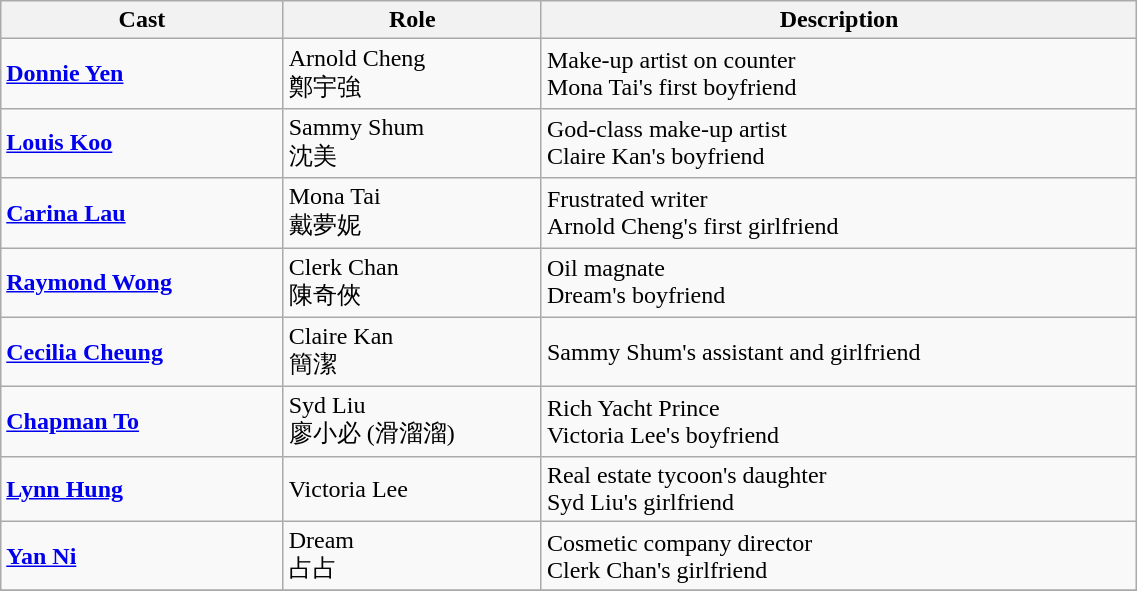<table class="wikitable" width="60%">
<tr>
<th style="width:6%">Cast</th>
<th style="width:6%">Role</th>
<th style="width:15%">Description</th>
</tr>
<tr>
<td><strong><a href='#'>Donnie Yen</a></strong></td>
<td>Arnold Cheng<br>鄭宇強</td>
<td>Make-up artist on counter<br>Mona Tai's first boyfriend</td>
</tr>
<tr>
<td><strong><a href='#'>Louis Koo</a></strong></td>
<td>Sammy Shum<br>沈美</td>
<td>God-class make-up artist<br>Claire Kan's boyfriend</td>
</tr>
<tr>
<td><strong><a href='#'>Carina Lau</a></strong></td>
<td>Mona Tai<br>戴夢妮</td>
<td>Frustrated writer<br>Arnold Cheng's first girlfriend</td>
</tr>
<tr>
<td><strong><a href='#'>Raymond Wong</a></strong></td>
<td>Clerk Chan<br>陳奇俠</td>
<td>Oil magnate<br>Dream's boyfriend</td>
</tr>
<tr>
<td><strong><a href='#'>Cecilia Cheung</a></strong></td>
<td>Claire Kan<br>簡潔</td>
<td>Sammy Shum's assistant and girlfriend</td>
</tr>
<tr>
<td><strong><a href='#'>Chapman To</a></strong></td>
<td>Syd Liu<br>廖小必 (滑溜溜)</td>
<td>Rich Yacht Prince<br>Victoria Lee's boyfriend</td>
</tr>
<tr>
<td><strong><a href='#'>Lynn Hung</a></strong></td>
<td>Victoria Lee</td>
<td>Real estate tycoon's daughter<br>Syd Liu's girlfriend</td>
</tr>
<tr>
<td><strong><a href='#'>Yan Ni</a></strong></td>
<td>Dream<br>占占</td>
<td>Cosmetic company director<br>Clerk Chan's girlfriend</td>
</tr>
<tr>
</tr>
</table>
